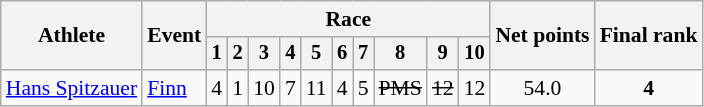<table class="wikitable" style="font-size:90%">
<tr>
<th rowspan="2">Athlete</th>
<th rowspan="2">Event</th>
<th colspan=10>Race</th>
<th rowspan=2>Net points</th>
<th rowspan=2>Final rank</th>
</tr>
<tr style="font-size:95%">
<th>1</th>
<th>2</th>
<th>3</th>
<th>4</th>
<th>5</th>
<th>6</th>
<th>7</th>
<th>8</th>
<th>9</th>
<th>10</th>
</tr>
<tr align=center>
<td align=left><a href='#'>Hans Spitzauer</a></td>
<td align=left><a href='#'>Finn</a></td>
<td>4</td>
<td>1</td>
<td>10</td>
<td>7</td>
<td>11</td>
<td>4</td>
<td>5</td>
<td><s>PMS</s></td>
<td><s>12</s></td>
<td>12</td>
<td>54.0</td>
<td><strong>4</strong></td>
</tr>
</table>
